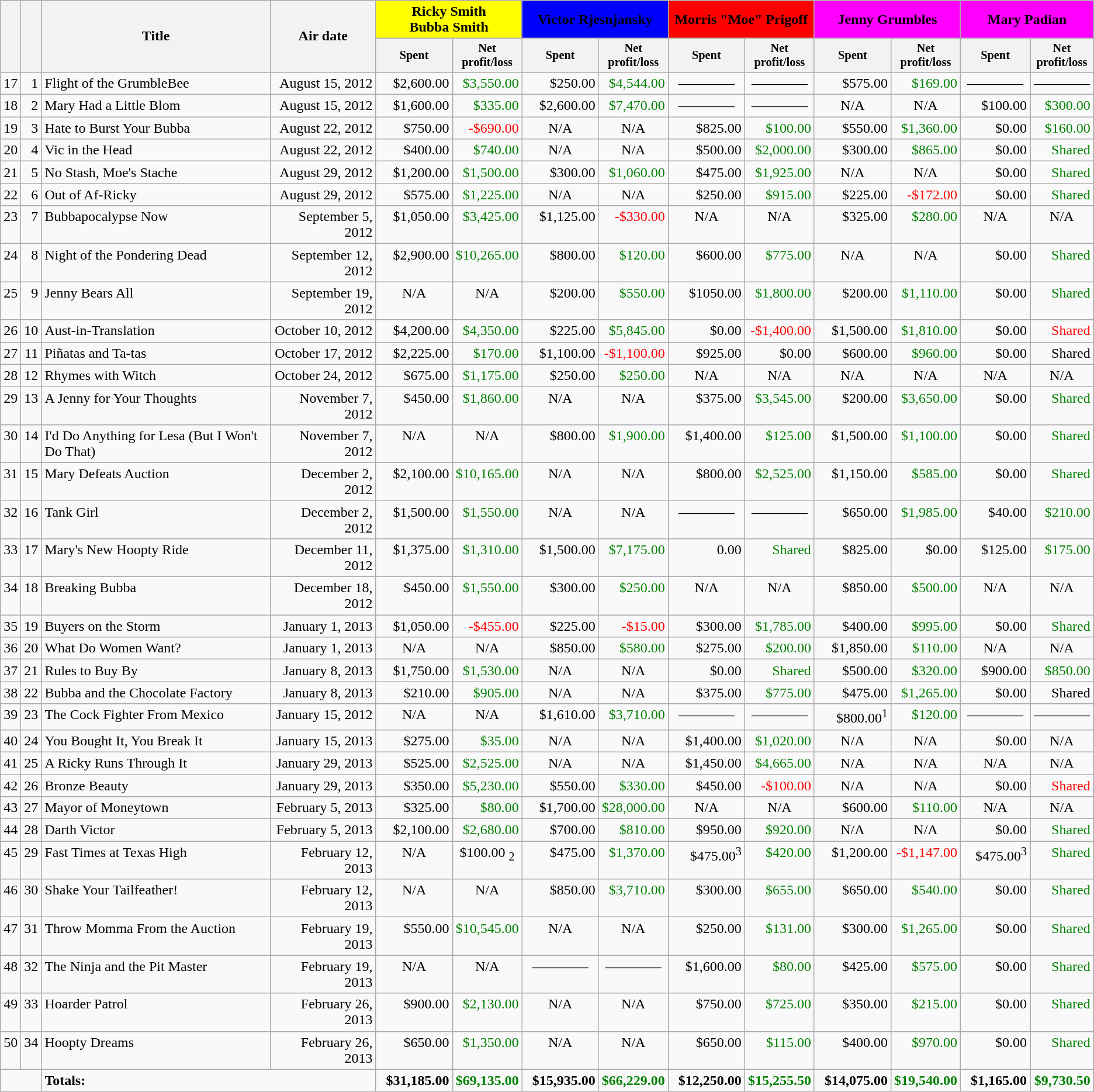<table class="wikitable" style="text-align: right;">
<tr>
<th rowspan="2"></th>
<th rowspan="2"></th>
<th rowspan="2">Title</th>
<th rowspan="2">Air date</th>
<th colspan="2" style="background:yellow;">Ricky Smith<br>Bubba Smith</th>
<th colspan="2" style="background:blue;">Victor Rjesnjansky</th>
<th colspan="2" style="background:red;">Morris "Moe" Prigoff</th>
<th colspan="2" style="background:fuchsia;">Jenny Grumbles</th>
<th colspan="2" style="background:fuchsia;">Mary Padian</th>
</tr>
<tr>
<th style="width:66px; font-size:85%;">Spent</th>
<th style="width:66px; font-size:85%;">Net profit/loss</th>
<th style="width:66px; font-size:85%;">Spent</th>
<th style="width:66px; font-size:85%;">Net profit/loss</th>
<th style="width:66px; font-size:85%;">Spent</th>
<th style="width:66px; font-size:85%;">Net profit/loss</th>
<th style="width:66px; font-size:85%;">Spent</th>
<th style="width:66px; font-size:85%;">Net profit/loss</th>
<th style="width:66px; font-size:85%;">Spent</th>
<th style="width:66px; font-size:85%;">Net profit/loss</th>
</tr>
<tr valign="top">
<td>17</td>
<td>1</td>
<td align="left">Flight of the GrumbleBee</td>
<td>August 15, 2012</td>
<td>$2,600.00</td>
<td style="color:green;">$3,550.00</td>
<td>$250.00</td>
<td style="color:green;">$4,544.00</td>
<td style="text-align:center;">————</td>
<td style="text-align:center;">————</td>
<td>$575.00</td>
<td style="color:green;">$169.00</td>
<td style="text-align:center;">————</td>
<td style="text-align:center;">————</td>
</tr>
<tr valign="top">
<td>18</td>
<td>2</td>
<td align="left">Mary Had a Little Blom</td>
<td>August 15, 2012</td>
<td>$1,600.00</td>
<td style="color:green;">$335.00</td>
<td>$2,600.00</td>
<td style="color:green;">$7,470.00</td>
<td style="text-align:center;">————</td>
<td style="text-align:center;">————</td>
<td style="text-align:center;">N/A</td>
<td style="text-align:center;">N/A</td>
<td>$100.00</td>
<td style="color:green;">$300.00</td>
</tr>
<tr valign="top">
<td>19</td>
<td>3</td>
<td align="left">Hate to Burst Your Bubba</td>
<td>August 22, 2012</td>
<td>$750.00</td>
<td style="color:#f00;">-$690.00</td>
<td style="text-align:center;">N/A</td>
<td style="text-align:center;">N/A</td>
<td>$825.00</td>
<td style="color:green;">$100.00</td>
<td>$550.00</td>
<td style="color:green;">$1,360.00</td>
<td>$0.00</td>
<td style="color:green;">$160.00</td>
</tr>
<tr valign="top">
<td>20</td>
<td>4</td>
<td align="left">Vic in the Head</td>
<td>August 22, 2012</td>
<td>$400.00</td>
<td style="color:green;">$740.00</td>
<td style="text-align:center;">N/A</td>
<td style="text-align:center;">N/A</td>
<td>$500.00</td>
<td style="color:green;">$2,000.00</td>
<td>$300.00</td>
<td style="color:green;">$865.00</td>
<td>$0.00</td>
<td style="color:green;">Shared</td>
</tr>
<tr valign="top">
<td>21</td>
<td>5</td>
<td align="left">No Stash, Moe's Stache</td>
<td>August 29, 2012</td>
<td>$1,200.00</td>
<td style="color:green;">$1,500.00</td>
<td>$300.00</td>
<td style="color:green;">$1,060.00</td>
<td>$475.00</td>
<td style="color:green;">$1,925.00</td>
<td style="text-align:center;">N/A</td>
<td style="text-align:center;">N/A</td>
<td>$0.00</td>
<td style="color:green;">Shared</td>
</tr>
<tr valign="top">
<td>22</td>
<td>6</td>
<td align="left">Out of Af-Ricky</td>
<td>August 29, 2012</td>
<td>$575.00</td>
<td style="color:green;">$1,225.00</td>
<td style="text-align:center;">N/A</td>
<td style="text-align:center;">N/A</td>
<td>$250.00</td>
<td style="color:green;">$915.00</td>
<td>$225.00</td>
<td style="color:#f00;">-$172.00</td>
<td>$0.00</td>
<td style="color:green;">Shared</td>
</tr>
<tr valign="top">
<td>23</td>
<td>7</td>
<td align="left">Bubbapocalypse Now</td>
<td>September 5, 2012</td>
<td>$1,050.00</td>
<td style="color:green;">$3,425.00</td>
<td>$1,125.00</td>
<td style="color:#f00;">-$330.00</td>
<td style="text-align:center;">N/A</td>
<td style="text-align:center;">N/A</td>
<td>$325.00</td>
<td style="color:green;">$280.00</td>
<td style="text-align:center;">N/A</td>
<td style="text-align:center;">N/A</td>
</tr>
<tr valign="top">
<td>24</td>
<td>8</td>
<td align="left">Night of the Pondering Dead</td>
<td>September 12, 2012</td>
<td>$2,900.00</td>
<td style="color:green;">$10,265.00</td>
<td>$800.00</td>
<td style="color:green;">$120.00</td>
<td>$600.00</td>
<td style="color:green;">$775.00</td>
<td style="text-align:center;">N/A</td>
<td style="text-align:center;">N/A</td>
<td>$0.00</td>
<td style="color:green;">Shared</td>
</tr>
<tr valign="top">
<td>25</td>
<td>9</td>
<td align="left">Jenny Bears All</td>
<td>September 19, 2012</td>
<td style="text-align:center;">N/A</td>
<td style="text-align:center;">N/A</td>
<td>$200.00</td>
<td style="color:green;">$550.00</td>
<td>$1050.00</td>
<td style="color:green;">$1,800.00</td>
<td>$200.00</td>
<td style="color:green;">$1,110.00</td>
<td>$0.00</td>
<td style="color:green;">Shared</td>
</tr>
<tr valign="top">
<td>26</td>
<td>10</td>
<td align="left">Aust-in-Translation</td>
<td>October 10, 2012</td>
<td>$4,200.00</td>
<td style="color:green;">$4,350.00</td>
<td>$225.00</td>
<td style="color:green;">$5,845.00</td>
<td>$0.00</td>
<td style="color:#f00;">-$1,400.00</td>
<td>$1,500.00</td>
<td style="color:green;">$1,810.00</td>
<td>$0.00</td>
<td style="color:#f00;">Shared</td>
</tr>
<tr valign="top">
<td>27</td>
<td>11</td>
<td align="left">Piñatas and Ta-tas</td>
<td>October 17, 2012</td>
<td>$2,225.00</td>
<td style="color:green;">$170.00</td>
<td>$1,100.00</td>
<td style="color:#f00;">-$1,100.00</td>
<td>$925.00</td>
<td>$0.00</td>
<td>$600.00</td>
<td style="color:green;">$960.00</td>
<td>$0.00</td>
<td>Shared</td>
</tr>
<tr valign="top">
<td>28</td>
<td>12</td>
<td align="left">Rhymes with Witch</td>
<td>October 24, 2012</td>
<td>$675.00</td>
<td style="color:green;">$1,175.00</td>
<td>$250.00</td>
<td style="color:green;">$250.00</td>
<td style="text-align:center;">N/A</td>
<td style="text-align:center;">N/A</td>
<td style="text-align:center;">N/A</td>
<td style="text-align:center;">N/A</td>
<td style="text-align:center;">N/A</td>
<td style="text-align:center;">N/A</td>
</tr>
<tr valign="top">
<td>29</td>
<td>13</td>
<td align="left">A Jenny for Your Thoughts</td>
<td>November 7, 2012</td>
<td>$450.00</td>
<td style="color:green;">$1,860.00</td>
<td style="text-align:center;">N/A</td>
<td style="text-align:center;">N/A</td>
<td>$375.00</td>
<td style="color:green;">$3,545.00</td>
<td>$200.00</td>
<td style="color:green;">$3,650.00</td>
<td>$0.00</td>
<td style="color:green;">Shared</td>
</tr>
<tr valign="top">
<td>30</td>
<td>14</td>
<td align="left">I'd Do Anything for Lesa (But I Won't Do That)</td>
<td>November 7, 2012</td>
<td style="text-align:center;">N/A</td>
<td style="text-align:center;">N/A</td>
<td>$800.00</td>
<td style="color:green;">$1,900.00</td>
<td>$1,400.00</td>
<td style="color:green;">$125.00</td>
<td>$1,500.00</td>
<td style="color:green;">$1,100.00</td>
<td>$0.00</td>
<td style="color:green;">Shared</td>
</tr>
<tr valign="top">
<td>31</td>
<td>15</td>
<td align="left">Mary Defeats Auction</td>
<td>December 2, 2012</td>
<td>$2,100.00</td>
<td style="color:green;">$10,165.00</td>
<td style="text-align:center;">N/A</td>
<td style="text-align:center;">N/A</td>
<td>$800.00</td>
<td style="color:green;">$2,525.00</td>
<td>$1,150.00</td>
<td style="color:green;">$585.00</td>
<td>$0.00</td>
<td style="color:green;">Shared</td>
</tr>
<tr valign="top">
<td>32</td>
<td>16</td>
<td align="left">Tank Girl</td>
<td>December 2, 2012</td>
<td>$1,500.00</td>
<td style="color:green;">$1,550.00</td>
<td style="text-align:center;">N/A</td>
<td style="text-align:center;">N/A</td>
<td style="text-align:center;">————</td>
<td style="text-align:center;">————</td>
<td>$650.00</td>
<td style="color:green;">$1,985.00</td>
<td>$40.00</td>
<td style="color:green;">$210.00</td>
</tr>
<tr valign="top">
<td>33</td>
<td>17</td>
<td align="left">Mary's New Hoopty Ride</td>
<td>December 11, 2012</td>
<td>$1,375.00</td>
<td style="color:green;">$1,310.00</td>
<td>$1,500.00</td>
<td style="color:green;">$7,175.00</td>
<td>0.00</td>
<td style="color:green;">Shared</td>
<td>$825.00</td>
<td>$0.00</td>
<td>$125.00</td>
<td style="color:green;">$175.00</td>
</tr>
<tr valign="top">
<td>34</td>
<td>18</td>
<td align="left">Breaking Bubba</td>
<td>December 18, 2012</td>
<td>$450.00</td>
<td style="color:green;">$1,550.00</td>
<td>$300.00</td>
<td style="color:green;">$250.00</td>
<td style="text-align:center;">N/A</td>
<td style="text-align:center;">N/A</td>
<td>$850.00</td>
<td style="color:green;">$500.00</td>
<td style="text-align:center;">N/A</td>
<td style="text-align:center;">N/A</td>
</tr>
<tr valign="top">
<td>35</td>
<td>19</td>
<td align="left">Buyers on the Storm</td>
<td>January 1, 2013</td>
<td>$1,050.00</td>
<td style="color:#f00;">-$455.00</td>
<td>$225.00</td>
<td style="color:#f00;">-$15.00</td>
<td>$300.00</td>
<td style="color:green;">$1,785.00</td>
<td>$400.00</td>
<td style="color:green;">$995.00</td>
<td>$0.00</td>
<td style="color:green;">Shared</td>
</tr>
<tr valign="top">
<td>36</td>
<td>20</td>
<td align="left">What Do Women Want?</td>
<td>January 1, 2013</td>
<td style="text-align:center;">N/A</td>
<td style="text-align:center;">N/A</td>
<td>$850.00</td>
<td style="color:green;">$580.00</td>
<td>$275.00</td>
<td style="color:green;">$200.00</td>
<td>$1,850.00</td>
<td style="color:green;">$110.00</td>
<td style="text-align:center;">N/A</td>
<td style="text-align:center;">N/A</td>
</tr>
<tr valign="top">
<td>37</td>
<td>21</td>
<td align="left">Rules to Buy By</td>
<td>January 8, 2013</td>
<td>$1,750.00</td>
<td style="color:green;">$1,530.00</td>
<td style="text-align:center;">N/A</td>
<td style="text-align:center;">N/A</td>
<td>$0.00</td>
<td style="color:green;">Shared</td>
<td>$500.00</td>
<td style="color:green;">$320.00</td>
<td>$900.00</td>
<td style="color:green;">$850.00</td>
</tr>
<tr valign="top">
<td>38</td>
<td>22</td>
<td align="left">Bubba and the Chocolate Factory</td>
<td>January 8, 2013</td>
<td>$210.00</td>
<td style="color:green;">$905.00</td>
<td style="text-align:center;">N/A</td>
<td style="text-align:center;">N/A</td>
<td>$375.00</td>
<td style="color:green;">$775.00</td>
<td>$475.00</td>
<td style="color:green;">$1,265.00</td>
<td>$0.00</td>
<td>Shared</td>
</tr>
<tr valign="top">
<td>39</td>
<td>23</td>
<td align="left">The Cock Fighter From Mexico</td>
<td>January 15, 2012</td>
<td style="text-align:center;">N/A</td>
<td style="text-align:center;">N/A</td>
<td>$1,610.00</td>
<td style="color:green;">$3,710.00</td>
<td style="text-align:center;">————</td>
<td style="text-align:center;">————</td>
<td>$800.00<sup>1</sup></td>
<td style="color:green;">$120.00</td>
<td style="text-align:center;">————</td>
<td style="text-align:center;">————</td>
</tr>
<tr valign="top">
<td>40</td>
<td>24</td>
<td align="left">You Bought It, You Break It</td>
<td>January 15, 2013</td>
<td>$275.00</td>
<td style="color:green;">$35.00</td>
<td style="text-align:center;">N/A</td>
<td style="text-align:center;">N/A</td>
<td>$1,400.00</td>
<td style="color:green;">$1,020.00</td>
<td style="text-align:center;">N/A</td>
<td style="text-align:center;">N/A</td>
<td>$0.00</td>
<td style="text-align:center;">N/A</td>
</tr>
<tr valign="top">
<td>41</td>
<td>25</td>
<td align="left">A Ricky Runs Through It</td>
<td>January 29, 2013</td>
<td>$525.00</td>
<td style="color:green;">$2,525.00</td>
<td style="text-align:center;">N/A</td>
<td style="text-align:center;">N/A</td>
<td>$1,450.00</td>
<td style="color:green;">$4,665.00</td>
<td style="text-align:center;">N/A</td>
<td style="text-align:center;">N/A</td>
<td style="text-align:center;">N/A</td>
<td style="text-align:center;">N/A</td>
</tr>
<tr valign="top">
<td>42</td>
<td>26</td>
<td align="left">Bronze Beauty</td>
<td>January 29, 2013</td>
<td>$350.00</td>
<td style="color:green;">$5,230.00</td>
<td>$550.00</td>
<td style="color:green;">$330.00</td>
<td>$450.00</td>
<td style="color:#f00;">-$100.00</td>
<td style="text-align:center;">N/A</td>
<td style="text-align:center;">N/A</td>
<td>$0.00</td>
<td style="color:#f00;">Shared</td>
</tr>
<tr valign="top">
<td>43</td>
<td>27</td>
<td align="left">Mayor of Moneytown</td>
<td>February 5, 2013</td>
<td>$325.00</td>
<td style="color:green;">$80.00</td>
<td>$1,700.00</td>
<td style="color:green;">$28,000.00</td>
<td style="text-align:center;">N/A</td>
<td style="text-align:center;">N/A</td>
<td>$600.00</td>
<td style="color:green;">$110.00</td>
<td style="text-align:center;">N/A</td>
<td style="text-align:center;">N/A</td>
</tr>
<tr valign="top">
<td>44</td>
<td>28</td>
<td align="left">Darth Victor</td>
<td>February 5, 2013</td>
<td>$2,100.00</td>
<td style="color:green;">$2,680.00</td>
<td>$700.00</td>
<td style="color:green;">$810.00</td>
<td>$950.00</td>
<td style="color:green;">$920.00</td>
<td style="text-align:center;">N/A</td>
<td style="text-align:center;">N/A</td>
<td>$0.00</td>
<td style="color:green;">Shared</td>
</tr>
<tr valign="top">
<td>45</td>
<td>29</td>
<td align="left">Fast Times at Texas High</td>
<td>February 12, 2013</td>
<td style="text-align:center;">N/A</td>
<td style="text-align:center;">$100.00 <sub>2</sub></td>
<td>$475.00</td>
<td style="color:green;">$1,370.00</td>
<td>$475.00<sup>3</sup></td>
<td style="color:green;">$420.00</td>
<td>$1,200.00</td>
<td style="color:#f00;">-$1,147.00</td>
<td>$475.00<sup>3</sup></td>
<td style="color:green;">Shared</td>
</tr>
<tr valign="top">
<td>46</td>
<td>30</td>
<td align="left">Shake Your Tailfeather!</td>
<td>February 12, 2013</td>
<td style="text-align:center;">N/A</td>
<td style="text-align:center;">N/A</td>
<td>$850.00</td>
<td style="color:green;">$3,710.00</td>
<td>$300.00</td>
<td style="color:green;">$655.00</td>
<td>$650.00</td>
<td style="color:green;">$540.00</td>
<td>$0.00</td>
<td style="color:green;">Shared</td>
</tr>
<tr valign="top">
<td>47</td>
<td>31</td>
<td align="left">Throw Momma From the Auction</td>
<td>February 19, 2013</td>
<td>$550.00</td>
<td style="color:green;">$10,545.00</td>
<td style="text-align:center;">N/A</td>
<td style="text-align:center;">N/A</td>
<td>$250.00</td>
<td style="color:green;">$131.00</td>
<td>$300.00</td>
<td style="color:green;">$1,265.00</td>
<td>$0.00</td>
<td style="color:green;">Shared</td>
</tr>
<tr valign="top">
<td>48</td>
<td>32</td>
<td align="left">The Ninja and the Pit Master</td>
<td>February 19, 2013</td>
<td style="text-align:center;">N/A</td>
<td style="text-align:center;">N/A</td>
<td style="text-align:center;">————</td>
<td style="text-align:center;">————</td>
<td>$1,600.00</td>
<td style="color:green;">$80.00</td>
<td>$425.00</td>
<td style="color:green;">$575.00</td>
<td>$0.00</td>
<td style="color:green;">Shared</td>
</tr>
<tr valign="top">
<td>49</td>
<td>33</td>
<td align="left">Hoarder Patrol</td>
<td>February 26, 2013</td>
<td>$900.00</td>
<td style="color:green;">$2,130.00</td>
<td style="text-align:center;">N/A</td>
<td style="text-align:center;">N/A</td>
<td>$750.00</td>
<td style="color:green;">$725.00</td>
<td>$350.00</td>
<td style="color:green;">$215.00</td>
<td>$0.00</td>
<td style="color:green;">Shared</td>
</tr>
<tr valign="top">
<td>50</td>
<td>34</td>
<td align="left">Hoopty Dreams</td>
<td>February 26, 2013</td>
<td>$650.00</td>
<td style="color:green;">$1,350.00</td>
<td style="text-align:center;">N/A</td>
<td style="text-align:center;">N/A</td>
<td>$650.00</td>
<td style="color:green;">$115.00</td>
<td>$400.00</td>
<td style="color:green;">$970.00</td>
<td>$0.00</td>
<td style="color:green;">Shared</td>
</tr>
<tr valign="top">
<td colspan="2"> </td>
<td style="text-align:left;" colspan="2"><strong>Totals:</strong></td>
<td>  <strong>$31,185.00</strong></td>
<td style="color:green;"><strong>$69,135.00</strong></td>
<td>  <strong>$15,935.00</strong></td>
<td style="color:green;"><strong>$66,229.00</strong></td>
<td>  <strong>$12,250.00</strong></td>
<td style="color:green;"><strong>$15,255.50</strong></td>
<td>  <strong>$14,075.00</strong></td>
<td style="color:green;"><strong>$19,540.00</strong></td>
<td>  <strong>$1,165.00</strong></td>
<td style="color:green;"><strong>$9,730.50</strong></td>
</tr>
</table>
